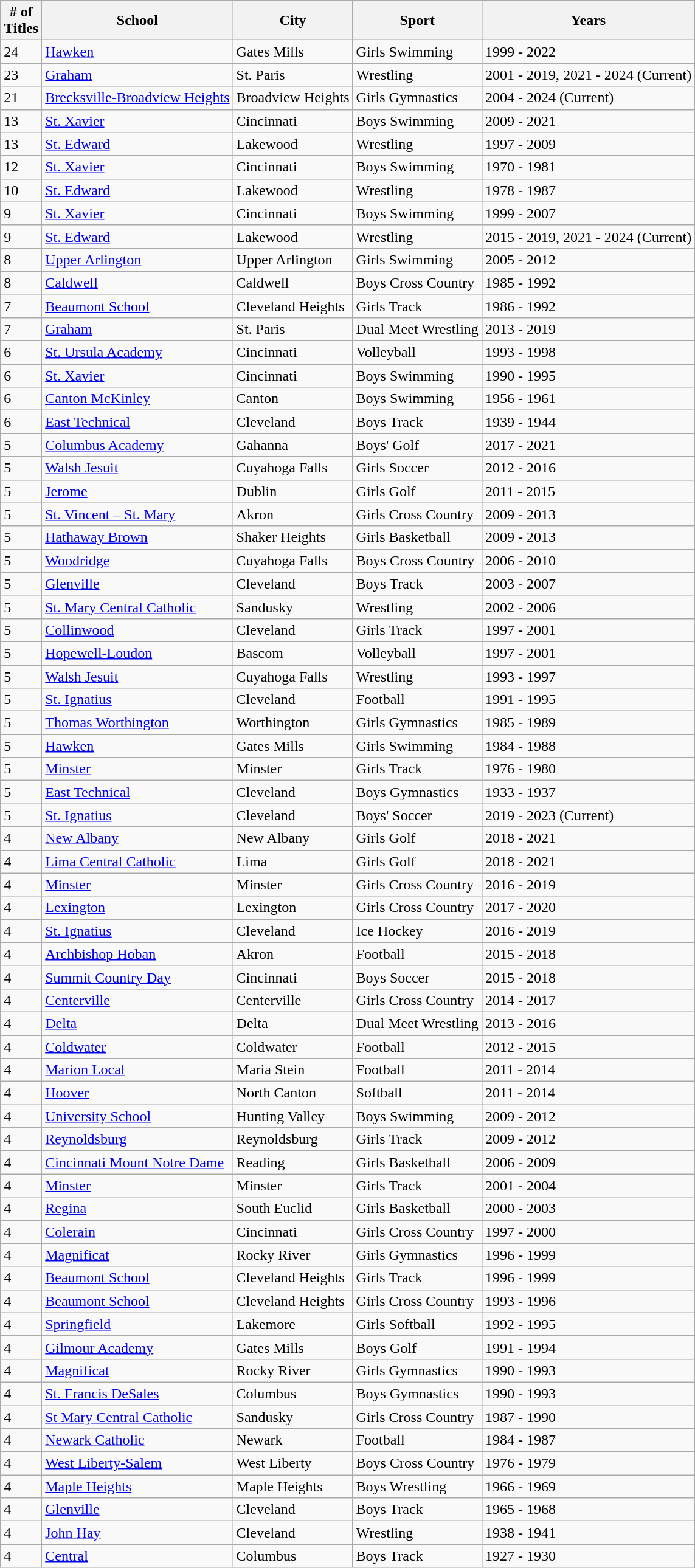<table class="wikitable">
<tr>
<th># of<br>Titles</th>
<th>School</th>
<th>City</th>
<th>Sport</th>
<th>Years</th>
</tr>
<tr>
<td>24</td>
<td><a href='#'>Hawken</a></td>
<td>Gates Mills</td>
<td>Girls Swimming</td>
<td>1999 - 2022</td>
</tr>
<tr>
<td>23</td>
<td><a href='#'>Graham</a></td>
<td>St. Paris</td>
<td>Wrestling</td>
<td>2001 - 2019, 2021 - 2024 (Current)</td>
</tr>
<tr>
<td>21</td>
<td><a href='#'>Brecksville-Broadview Heights</a></td>
<td>Broadview Heights</td>
<td>Girls Gymnastics</td>
<td>2004 - 2024 (Current)</td>
</tr>
<tr>
<td>13</td>
<td><a href='#'>St. Xavier</a></td>
<td>Cincinnati</td>
<td>Boys Swimming</td>
<td>2009 - 2021</td>
</tr>
<tr>
<td>13</td>
<td><a href='#'>St. Edward</a></td>
<td>Lakewood</td>
<td>Wrestling</td>
<td>1997 - 2009</td>
</tr>
<tr>
<td>12</td>
<td><a href='#'>St. Xavier</a></td>
<td>Cincinnati</td>
<td>Boys Swimming</td>
<td>1970 - 1981</td>
</tr>
<tr>
<td>10</td>
<td><a href='#'>St. Edward</a></td>
<td>Lakewood</td>
<td>Wrestling</td>
<td>1978 - 1987</td>
</tr>
<tr>
<td>9</td>
<td><a href='#'>St. Xavier</a></td>
<td>Cincinnati</td>
<td>Boys Swimming</td>
<td>1999 - 2007</td>
</tr>
<tr>
<td>9</td>
<td><a href='#'>St. Edward</a></td>
<td>Lakewood</td>
<td>Wrestling</td>
<td>2015 - 2019, 2021 - 2024 (Current)</td>
</tr>
<tr>
<td>8</td>
<td><a href='#'>Upper Arlington</a></td>
<td>Upper Arlington</td>
<td>Girls Swimming</td>
<td>2005 - 2012</td>
</tr>
<tr>
<td>8</td>
<td><a href='#'>Caldwell</a></td>
<td>Caldwell</td>
<td>Boys Cross Country</td>
<td>1985 - 1992</td>
</tr>
<tr>
<td>7</td>
<td><a href='#'>Beaumont School</a></td>
<td>Cleveland Heights</td>
<td>Girls Track</td>
<td>1986 - 1992</td>
</tr>
<tr>
<td>7</td>
<td><a href='#'>Graham</a></td>
<td>St. Paris</td>
<td>Dual Meet Wrestling</td>
<td>2013 - 2019</td>
</tr>
<tr>
<td>6</td>
<td><a href='#'>St. Ursula Academy</a></td>
<td>Cincinnati</td>
<td>Volleyball</td>
<td>1993 - 1998</td>
</tr>
<tr>
<td>6</td>
<td><a href='#'>St. Xavier</a></td>
<td>Cincinnati</td>
<td>Boys Swimming</td>
<td>1990 - 1995</td>
</tr>
<tr>
<td>6</td>
<td><a href='#'>Canton McKinley</a></td>
<td>Canton</td>
<td>Boys Swimming</td>
<td>1956 - 1961</td>
</tr>
<tr>
<td>6</td>
<td><a href='#'>East Technical</a></td>
<td>Cleveland</td>
<td>Boys Track</td>
<td>1939 - 1944</td>
</tr>
<tr>
<td>5</td>
<td><a href='#'>Columbus Academy</a></td>
<td>Gahanna</td>
<td>Boys' Golf</td>
<td>2017 - 2021</td>
</tr>
<tr>
<td>5</td>
<td><a href='#'>Walsh Jesuit</a></td>
<td>Cuyahoga Falls</td>
<td>Girls Soccer</td>
<td>2012 - 2016</td>
</tr>
<tr>
<td>5</td>
<td><a href='#'>Jerome</a></td>
<td>Dublin</td>
<td>Girls Golf</td>
<td>2011 - 2015</td>
</tr>
<tr>
<td>5</td>
<td><a href='#'>St. Vincent – St. Mary</a></td>
<td>Akron</td>
<td>Girls Cross Country</td>
<td>2009 - 2013</td>
</tr>
<tr>
<td>5</td>
<td><a href='#'>Hathaway Brown</a></td>
<td>Shaker Heights</td>
<td>Girls Basketball</td>
<td>2009 - 2013</td>
</tr>
<tr>
<td>5</td>
<td><a href='#'>Woodridge</a></td>
<td>Cuyahoga Falls</td>
<td>Boys Cross Country</td>
<td>2006 - 2010</td>
</tr>
<tr>
<td>5</td>
<td><a href='#'>Glenville</a></td>
<td>Cleveland</td>
<td>Boys Track</td>
<td>2003 - 2007</td>
</tr>
<tr>
<td>5</td>
<td><a href='#'>St. Mary Central Catholic</a></td>
<td>Sandusky</td>
<td>Wrestling</td>
<td>2002 - 2006</td>
</tr>
<tr>
<td>5</td>
<td><a href='#'>Collinwood</a></td>
<td>Cleveland</td>
<td>Girls Track</td>
<td>1997 - 2001</td>
</tr>
<tr>
<td>5</td>
<td><a href='#'>Hopewell-Loudon</a></td>
<td>Bascom</td>
<td>Volleyball</td>
<td>1997 - 2001</td>
</tr>
<tr>
<td>5</td>
<td><a href='#'>Walsh Jesuit</a></td>
<td>Cuyahoga Falls</td>
<td>Wrestling</td>
<td>1993 - 1997</td>
</tr>
<tr>
<td>5</td>
<td><a href='#'>St. Ignatius</a></td>
<td>Cleveland</td>
<td>Football</td>
<td>1991 - 1995</td>
</tr>
<tr>
<td>5</td>
<td><a href='#'>Thomas Worthington</a></td>
<td>Worthington</td>
<td>Girls Gymnastics</td>
<td>1985 - 1989</td>
</tr>
<tr>
<td>5</td>
<td><a href='#'>Hawken</a></td>
<td>Gates Mills</td>
<td>Girls Swimming</td>
<td>1984 - 1988</td>
</tr>
<tr>
<td>5</td>
<td><a href='#'>Minster</a></td>
<td>Minster</td>
<td>Girls Track</td>
<td>1976 - 1980</td>
</tr>
<tr>
<td>5</td>
<td><a href='#'>East Technical</a></td>
<td>Cleveland</td>
<td>Boys Gymnastics</td>
<td>1933 - 1937</td>
</tr>
<tr>
<td>5</td>
<td><a href='#'>St. Ignatius</a></td>
<td>Cleveland</td>
<td>Boys' Soccer</td>
<td>2019 - 2023 (Current)</td>
</tr>
<tr>
<td>4</td>
<td><a href='#'>New Albany</a></td>
<td>New Albany</td>
<td>Girls Golf</td>
<td>2018 - 2021</td>
</tr>
<tr>
<td>4</td>
<td><a href='#'>Lima Central Catholic</a></td>
<td>Lima</td>
<td>Girls Golf</td>
<td>2018 - 2021</td>
</tr>
<tr>
<td>4</td>
<td><a href='#'>Minster</a></td>
<td>Minster</td>
<td>Girls Cross Country</td>
<td>2016 - 2019</td>
</tr>
<tr>
<td>4</td>
<td><a href='#'>Lexington</a></td>
<td>Lexington</td>
<td>Girls Cross Country</td>
<td>2017 - 2020</td>
</tr>
<tr>
<td>4</td>
<td><a href='#'>St. Ignatius</a></td>
<td>Cleveland</td>
<td>Ice Hockey</td>
<td>2016 - 2019</td>
</tr>
<tr>
<td>4</td>
<td><a href='#'>Archbishop Hoban</a></td>
<td>Akron</td>
<td>Football</td>
<td>2015 - 2018</td>
</tr>
<tr>
<td>4</td>
<td><a href='#'>Summit Country Day</a></td>
<td>Cincinnati</td>
<td>Boys Soccer</td>
<td>2015 - 2018</td>
</tr>
<tr>
<td>4</td>
<td><a href='#'>Centerville</a></td>
<td>Centerville</td>
<td>Girls Cross Country</td>
<td>2014 - 2017</td>
</tr>
<tr>
<td>4</td>
<td><a href='#'>Delta</a></td>
<td>Delta</td>
<td>Dual Meet Wrestling</td>
<td>2013 - 2016</td>
</tr>
<tr>
<td>4</td>
<td><a href='#'>Coldwater</a></td>
<td>Coldwater</td>
<td>Football</td>
<td>2012 - 2015</td>
</tr>
<tr>
<td>4</td>
<td><a href='#'>Marion Local</a></td>
<td>Maria Stein</td>
<td>Football</td>
<td>2011 - 2014</td>
</tr>
<tr>
<td>4</td>
<td><a href='#'>Hoover</a></td>
<td>North Canton</td>
<td>Softball</td>
<td>2011 - 2014</td>
</tr>
<tr>
<td>4</td>
<td><a href='#'>University School</a></td>
<td>Hunting Valley</td>
<td>Boys Swimming</td>
<td>2009 - 2012</td>
</tr>
<tr>
<td>4</td>
<td><a href='#'>Reynoldsburg</a></td>
<td>Reynoldsburg</td>
<td>Girls Track</td>
<td>2009 - 2012</td>
</tr>
<tr>
<td>4</td>
<td><a href='#'>Cincinnati Mount Notre Dame</a></td>
<td>Reading</td>
<td>Girls Basketball</td>
<td>2006 - 2009</td>
</tr>
<tr>
<td>4</td>
<td><a href='#'>Minster</a></td>
<td>Minster</td>
<td>Girls Track</td>
<td>2001 - 2004</td>
</tr>
<tr>
<td>4</td>
<td><a href='#'>Regina</a></td>
<td>South Euclid</td>
<td>Girls Basketball</td>
<td>2000 - 2003</td>
</tr>
<tr>
<td>4</td>
<td><a href='#'>Colerain</a></td>
<td>Cincinnati</td>
<td>Girls Cross Country</td>
<td>1997 - 2000</td>
</tr>
<tr>
<td>4</td>
<td><a href='#'>Magnificat</a></td>
<td>Rocky River</td>
<td>Girls Gymnastics</td>
<td>1996 - 1999</td>
</tr>
<tr>
<td>4</td>
<td><a href='#'>Beaumont School</a></td>
<td>Cleveland Heights</td>
<td>Girls Track</td>
<td>1996 - 1999</td>
</tr>
<tr>
<td>4</td>
<td><a href='#'>Beaumont School</a></td>
<td>Cleveland Heights</td>
<td>Girls Cross Country</td>
<td>1993 - 1996</td>
</tr>
<tr>
<td>4</td>
<td><a href='#'>Springfield</a></td>
<td>Lakemore</td>
<td>Girls Softball</td>
<td>1992 - 1995</td>
</tr>
<tr>
<td>4</td>
<td><a href='#'>Gilmour Academy</a></td>
<td>Gates Mills</td>
<td>Boys Golf</td>
<td>1991 - 1994</td>
</tr>
<tr>
<td>4</td>
<td><a href='#'>Magnificat</a></td>
<td>Rocky River</td>
<td>Girls Gymnastics</td>
<td>1990 - 1993</td>
</tr>
<tr>
<td>4</td>
<td><a href='#'>St. Francis DeSales</a></td>
<td>Columbus</td>
<td>Boys Gymnastics</td>
<td>1990 - 1993</td>
</tr>
<tr>
<td>4</td>
<td><a href='#'>St Mary Central Catholic</a></td>
<td>Sandusky</td>
<td>Girls Cross Country</td>
<td>1987 - 1990</td>
</tr>
<tr>
<td>4</td>
<td><a href='#'>Newark Catholic</a></td>
<td>Newark</td>
<td>Football</td>
<td>1984 - 1987</td>
</tr>
<tr>
<td>4</td>
<td><a href='#'>West Liberty-Salem</a></td>
<td>West Liberty</td>
<td>Boys Cross Country</td>
<td>1976 - 1979</td>
</tr>
<tr>
<td>4</td>
<td><a href='#'>Maple Heights</a></td>
<td>Maple Heights</td>
<td>Boys Wrestling</td>
<td>1966 - 1969</td>
</tr>
<tr>
<td>4</td>
<td><a href='#'>Glenville</a></td>
<td>Cleveland</td>
<td>Boys Track</td>
<td>1965 - 1968</td>
</tr>
<tr>
<td>4</td>
<td><a href='#'>John Hay</a></td>
<td>Cleveland</td>
<td>Wrestling</td>
<td>1938 - 1941</td>
</tr>
<tr>
<td>4</td>
<td><a href='#'>Central</a></td>
<td>Columbus</td>
<td>Boys Track</td>
<td>1927 - 1930</td>
</tr>
</table>
